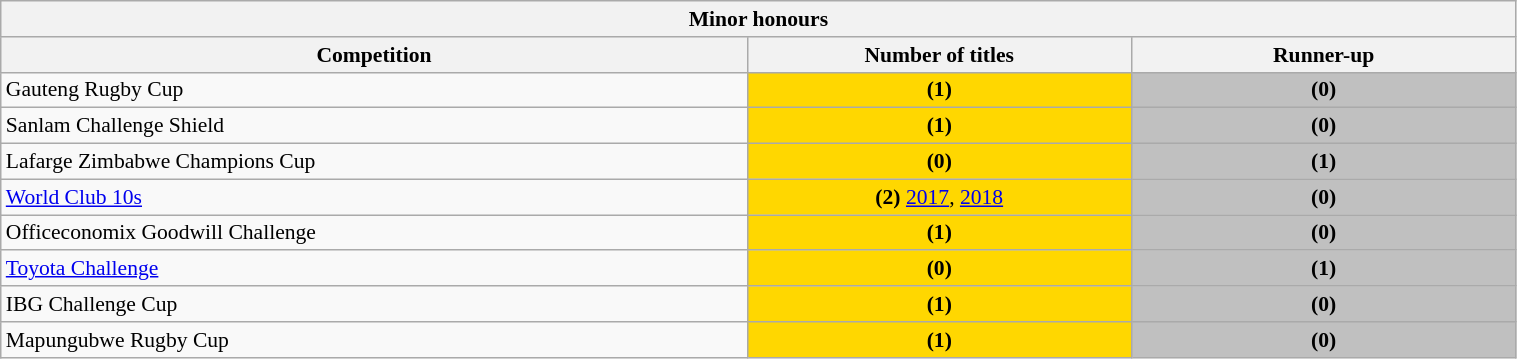<table class="wikitable collapsible sortable" style="text-align:center; font-size:90%; width:80%;">
<tr>
<th colspan=6>Minor honours</th>
</tr>
<tr>
<th style="width:10%;">Competition</th>
<th style="width:5%;">Number of titles</th>
<th style="width:5%;">Runner-up<br></th>
</tr>
<tr>
<td style="text-align:left;">Gauteng Rugby Cup</td>
<td style="background:gold"><strong>(1)</strong> </td>
<td style="background:silver"><strong>(0)</strong></td>
</tr>
<tr>
<td style="text-align:left;">Sanlam Challenge Shield</td>
<td style="background:gold"><strong>(1)</strong> </td>
<td style="background:silver"><strong>(0)</strong></td>
</tr>
<tr>
<td style="text-align:left;">Lafarge Zimbabwe Champions Cup</td>
<td style="background:gold"><strong>(0)</strong></td>
<td style="background:silver"><strong>(1)</strong> </td>
</tr>
<tr>
<td style="text-align:left;"><a href='#'>World Club 10s</a></td>
<td style="background:gold"><strong>(2)</strong> <a href='#'>2017</a>, <a href='#'>2018</a></td>
<td style="background:silver"><strong>(0)</strong></td>
</tr>
<tr>
<td style="text-align:left;">Officeconomix Goodwill Challenge</td>
<td style="background:gold"><strong>(1)</strong> </td>
<td style="background:silver"><strong>(0)</strong></td>
</tr>
<tr>
<td style="text-align:left;"><a href='#'>Toyota Challenge</a></td>
<td style="background:gold"><strong>(0)</strong></td>
<td style="background:silver"><strong>(1)</strong> </td>
</tr>
<tr>
<td style="text-align:left;">IBG Challenge Cup</td>
<td style="background:gold"><strong>(1)</strong></td>
<td style="background:silver"><strong>(0)</strong></td>
</tr>
<tr>
<td style="text-align:left;">Mapungubwe Rugby Cup</td>
<td style="background:gold"><strong>(1)</strong></td>
<td style="background:silver"><strong>(0)</strong></td>
</tr>
</table>
